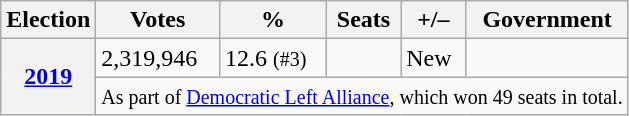<table class="wikitable">
<tr>
<th>Election</th>
<th>Votes</th>
<th>%</th>
<th>Seats</th>
<th>+/–</th>
<th>Government</th>
</tr>
<tr>
<th rowspan="2"><a href='#'>2019</a></th>
<td>2,319,946</td>
<td>12.6 <small>(#3)</small></td>
<td></td>
<td>New</td>
<td></td>
</tr>
<tr>
<td colspan="5"><small>As part of <a href='#'>Democratic Left Alliance</a>, which won 49 seats in total.</small></td>
</tr>
</table>
